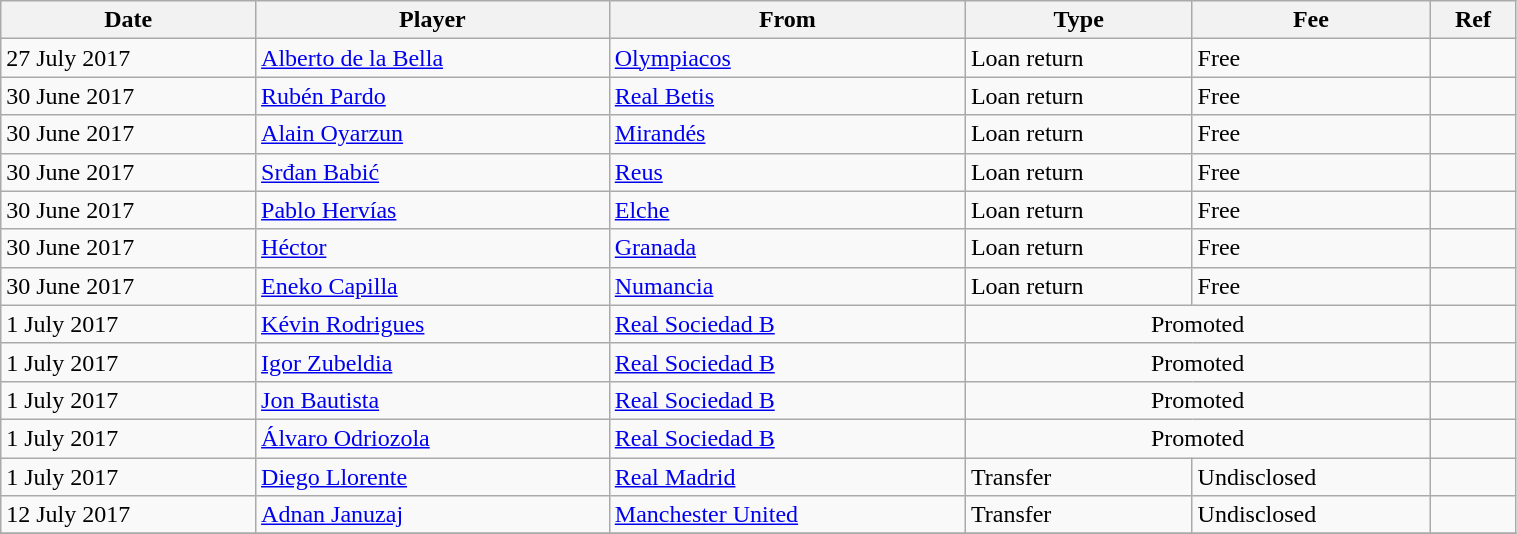<table class="wikitable" style="width:80%;">
<tr>
<th>Date</th>
<th>Player</th>
<th>From</th>
<th>Type</th>
<th>Fee</th>
<th>Ref</th>
</tr>
<tr>
<td>27 July 2017</td>
<td> <a href='#'>Alberto de la Bella</a></td>
<td> <a href='#'>Olympiacos</a></td>
<td>Loan return</td>
<td>Free</td>
<td></td>
</tr>
<tr>
<td>30 June 2017</td>
<td> <a href='#'>Rubén Pardo</a></td>
<td> <a href='#'>Real Betis</a></td>
<td>Loan return</td>
<td>Free</td>
<td></td>
</tr>
<tr>
<td>30 June 2017</td>
<td> <a href='#'>Alain Oyarzun</a></td>
<td> <a href='#'>Mirandés</a></td>
<td>Loan return</td>
<td>Free</td>
<td></td>
</tr>
<tr>
<td>30 June 2017</td>
<td> <a href='#'>Srđan Babić</a></td>
<td> <a href='#'>Reus</a></td>
<td>Loan return</td>
<td>Free</td>
<td></td>
</tr>
<tr>
<td>30 June 2017</td>
<td> <a href='#'>Pablo Hervías</a></td>
<td> <a href='#'>Elche</a></td>
<td>Loan return</td>
<td>Free</td>
<td></td>
</tr>
<tr>
<td>30 June 2017</td>
<td> <a href='#'>Héctor</a></td>
<td> <a href='#'>Granada</a></td>
<td>Loan return</td>
<td>Free</td>
<td></td>
</tr>
<tr>
<td>30 June 2017</td>
<td> <a href='#'>Eneko Capilla</a></td>
<td> <a href='#'>Numancia</a></td>
<td>Loan return</td>
<td>Free</td>
<td></td>
</tr>
<tr>
<td>1 July 2017</td>
<td> <a href='#'>Kévin Rodrigues</a></td>
<td> <a href='#'>Real Sociedad B</a></td>
<td colspan=2 align=center>Promoted</td>
<td></td>
</tr>
<tr>
<td>1 July 2017</td>
<td> <a href='#'>Igor Zubeldia</a></td>
<td> <a href='#'>Real Sociedad B</a></td>
<td colspan=2 align=center>Promoted</td>
<td></td>
</tr>
<tr>
<td>1 July 2017</td>
<td> <a href='#'>Jon Bautista</a></td>
<td> <a href='#'>Real Sociedad B</a></td>
<td colspan=2 align=center>Promoted</td>
<td></td>
</tr>
<tr>
<td>1 July 2017</td>
<td> <a href='#'>Álvaro Odriozola</a></td>
<td> <a href='#'>Real Sociedad B</a></td>
<td colspan=2 align=center>Promoted</td>
<td></td>
</tr>
<tr>
<td>1 July 2017</td>
<td> <a href='#'>Diego Llorente</a></td>
<td> <a href='#'>Real Madrid</a></td>
<td>Transfer</td>
<td>Undisclosed</td>
<td></td>
</tr>
<tr>
<td>12 July 2017</td>
<td> <a href='#'>Adnan Januzaj</a></td>
<td> <a href='#'>Manchester United</a></td>
<td>Transfer</td>
<td>Undisclosed</td>
<td></td>
</tr>
<tr>
</tr>
</table>
